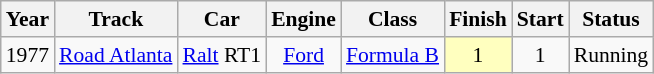<table class="wikitable" style="text-align:center; font-size:90%">
<tr>
<th>Year</th>
<th>Track</th>
<th>Car</th>
<th>Engine</th>
<th>Class</th>
<th>Finish</th>
<th>Start</th>
<th>Status</th>
</tr>
<tr>
<td>1977</td>
<td><a href='#'>Road Atlanta</a></td>
<td><a href='#'>Ralt</a> RT1</td>
<td><a href='#'>Ford</a></td>
<td><a href='#'>Formula B</a></td>
<td style="background:#FFFFBF;">1</td>
<td>1</td>
<td>Running</td>
</tr>
</table>
